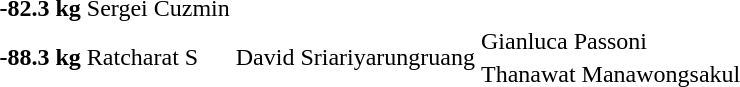<table>
<tr>
<th scope=row rowspan=2>-82.3 kg</th>
<td rowspan=2> Sergei Cuzmin</td>
<td rowspan=2></td>
<td></td>
</tr>
<tr>
<td></td>
</tr>
<tr>
<th scope=row rowspan=2>-88.3 kg</th>
<td rowspan=2> Ratcharat S</td>
<td rowspan=2> David Sriariyarungruang</td>
<td> Gianluca Passoni</td>
</tr>
<tr>
<td> Thanawat Manawongsakul</td>
</tr>
<tr>
</tr>
</table>
